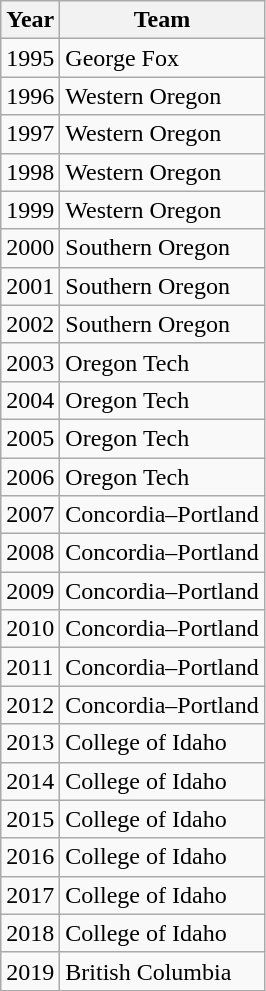<table class="wikitable">
<tr>
<th>Year</th>
<th>Team</th>
</tr>
<tr>
<td>1995</td>
<td>George Fox</td>
</tr>
<tr>
<td>1996</td>
<td>Western Oregon</td>
</tr>
<tr>
<td>1997</td>
<td>Western Oregon</td>
</tr>
<tr>
<td>1998</td>
<td>Western Oregon</td>
</tr>
<tr>
<td>1999</td>
<td>Western Oregon</td>
</tr>
<tr>
<td>2000</td>
<td>Southern Oregon</td>
</tr>
<tr>
<td>2001</td>
<td>Southern Oregon</td>
</tr>
<tr>
<td>2002</td>
<td>Southern Oregon</td>
</tr>
<tr>
<td>2003</td>
<td>Oregon Tech</td>
</tr>
<tr>
<td>2004</td>
<td>Oregon Tech</td>
</tr>
<tr>
<td>2005</td>
<td>Oregon Tech</td>
</tr>
<tr>
<td>2006</td>
<td>Oregon Tech</td>
</tr>
<tr>
<td>2007</td>
<td>Concordia–Portland</td>
</tr>
<tr>
<td>2008</td>
<td>Concordia–Portland</td>
</tr>
<tr>
<td>2009</td>
<td>Concordia–Portland</td>
</tr>
<tr>
<td>2010</td>
<td>Concordia–Portland</td>
</tr>
<tr>
<td>2011</td>
<td>Concordia–Portland</td>
</tr>
<tr>
<td>2012</td>
<td>Concordia–Portland</td>
</tr>
<tr>
<td>2013</td>
<td>College of Idaho</td>
</tr>
<tr>
<td>2014</td>
<td>College of Idaho</td>
</tr>
<tr>
<td>2015</td>
<td>College of Idaho</td>
</tr>
<tr>
<td>2016</td>
<td>College of Idaho</td>
</tr>
<tr>
<td>2017</td>
<td>College of Idaho</td>
</tr>
<tr>
<td>2018</td>
<td>College of Idaho</td>
</tr>
<tr>
<td>2019</td>
<td>British Columbia</td>
</tr>
</table>
